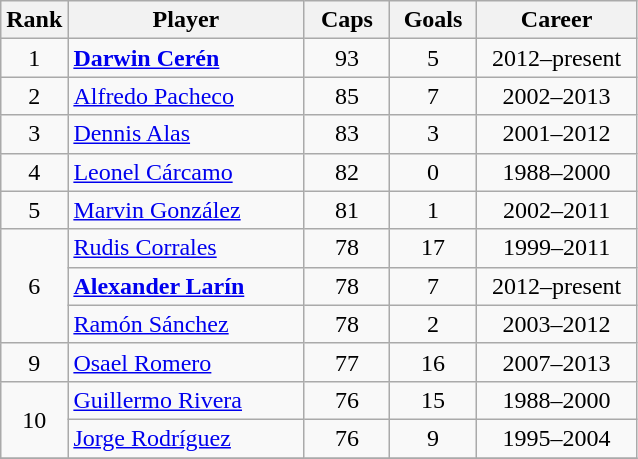<table class="wikitable sortable" style="text-align:center;">
<tr>
<th width=30px>Rank</th>
<th style="width:150px;">Player</th>
<th width=50px>Caps</th>
<th width=50px>Goals</th>
<th style="width:100px;">Career</th>
</tr>
<tr>
<td>1</td>
<td align=left><strong><a href='#'>Darwin Cerén</a></strong></td>
<td>93</td>
<td>5</td>
<td>2012–present</td>
</tr>
<tr>
<td>2</td>
<td align=left><a href='#'>Alfredo Pacheco</a></td>
<td>85</td>
<td>7</td>
<td>2002–2013</td>
</tr>
<tr>
<td>3</td>
<td align=left><a href='#'>Dennis Alas</a></td>
<td>83</td>
<td>3</td>
<td>2001–2012</td>
</tr>
<tr>
<td>4</td>
<td align=left><a href='#'>Leonel Cárcamo</a></td>
<td>82</td>
<td>0</td>
<td>1988–2000</td>
</tr>
<tr>
<td>5</td>
<td align=left><a href='#'>Marvin González</a></td>
<td>81</td>
<td>1</td>
<td>2002–2011</td>
</tr>
<tr>
<td rowspan=3>6</td>
<td align=left><a href='#'>Rudis Corrales</a></td>
<td>78</td>
<td>17</td>
<td>1999–2011</td>
</tr>
<tr>
<td align=left><strong><a href='#'>Alexander Larín</a></strong></td>
<td>78</td>
<td>7</td>
<td>2012–present</td>
</tr>
<tr>
<td align=left><a href='#'>Ramón Sánchez</a></td>
<td>78</td>
<td>2</td>
<td>2003–2012</td>
</tr>
<tr>
<td>9</td>
<td align=left><a href='#'>Osael Romero</a></td>
<td>77</td>
<td>16</td>
<td>2007–2013</td>
</tr>
<tr>
<td rowspan=2>10</td>
<td align=left><a href='#'>Guillermo Rivera</a></td>
<td>76</td>
<td>15</td>
<td>1988–2000</td>
</tr>
<tr>
<td align=left><a href='#'>Jorge Rodríguez</a></td>
<td>76</td>
<td>9</td>
<td>1995–2004</td>
</tr>
<tr>
</tr>
</table>
